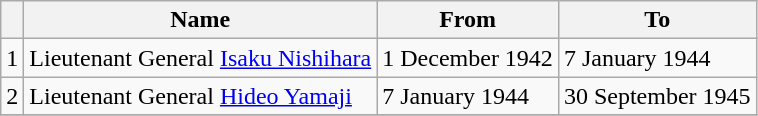<table class=wikitable>
<tr>
<th></th>
<th>Name</th>
<th>From</th>
<th>To</th>
</tr>
<tr>
<td>1</td>
<td>Lieutenant General <a href='#'>Isaku Nishihara</a></td>
<td>1 December 1942</td>
<td>7 January 1944</td>
</tr>
<tr>
<td>2</td>
<td>Lieutenant General <a href='#'>Hideo Yamaji</a></td>
<td>7 January 1944</td>
<td>30 September 1945</td>
</tr>
<tr>
</tr>
</table>
